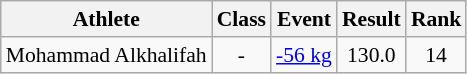<table class="wikitable" style="font-size:90%">
<tr>
<th>Athlete</th>
<th>Class</th>
<th>Event</th>
<th>Result</th>
<th>Rank</th>
</tr>
<tr>
<td>Mohammad Alkhalifah</td>
<td align=center>-</td>
<td><a href='#'>-56 kg</a></td>
<td align="center">130.0</td>
<td align="center">14</td>
</tr>
</table>
